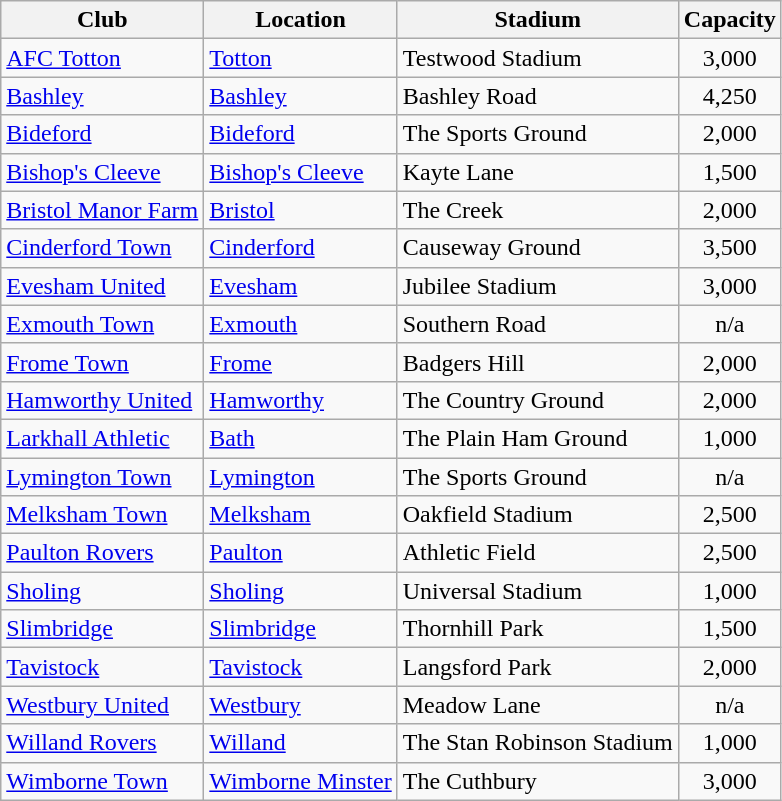<table class="wikitable sortable">
<tr>
<th>Club</th>
<th>Location</th>
<th>Stadium</th>
<th>Capacity</th>
</tr>
<tr>
<td><a href='#'>AFC Totton</a></td>
<td><a href='#'>Totton</a></td>
<td>Testwood Stadium</td>
<td align="center">3,000</td>
</tr>
<tr>
<td><a href='#'>Bashley</a></td>
<td><a href='#'>Bashley</a></td>
<td>Bashley Road</td>
<td align="center">4,250</td>
</tr>
<tr>
<td><a href='#'>Bideford</a></td>
<td><a href='#'>Bideford</a></td>
<td>The Sports Ground</td>
<td align="center">2,000</td>
</tr>
<tr>
<td><a href='#'>Bishop's Cleeve</a></td>
<td><a href='#'>Bishop's Cleeve</a></td>
<td>Kayte Lane</td>
<td align="center">1,500</td>
</tr>
<tr>
<td><a href='#'>Bristol Manor Farm</a></td>
<td><a href='#'>Bristol</a> </td>
<td>The Creek</td>
<td align="center">2,000</td>
</tr>
<tr>
<td><a href='#'>Cinderford Town</a></td>
<td><a href='#'>Cinderford</a></td>
<td>Causeway Ground</td>
<td align="center">3,500</td>
</tr>
<tr>
<td><a href='#'>Evesham United</a></td>
<td><a href='#'>Evesham</a></td>
<td>Jubilee Stadium</td>
<td align="center">3,000</td>
</tr>
<tr>
<td><a href='#'>Exmouth Town</a></td>
<td><a href='#'>Exmouth</a></td>
<td>Southern Road</td>
<td align="center">n/a</td>
</tr>
<tr>
<td><a href='#'>Frome Town</a></td>
<td><a href='#'>Frome</a></td>
<td>Badgers Hill</td>
<td align="center">2,000</td>
</tr>
<tr>
<td><a href='#'>Hamworthy United</a></td>
<td><a href='#'>Hamworthy</a></td>
<td>The Country Ground</td>
<td align="center">2,000</td>
</tr>
<tr>
<td><a href='#'>Larkhall Athletic</a></td>
<td><a href='#'>Bath</a> </td>
<td>The Plain Ham Ground</td>
<td align="center">1,000</td>
</tr>
<tr>
<td><a href='#'>Lymington Town</a></td>
<td><a href='#'>Lymington</a></td>
<td>The Sports Ground</td>
<td align="center">n/a</td>
</tr>
<tr>
<td><a href='#'>Melksham Town</a></td>
<td><a href='#'>Melksham</a></td>
<td>Oakfield Stadium</td>
<td align="center">2,500</td>
</tr>
<tr>
<td><a href='#'>Paulton Rovers</a></td>
<td><a href='#'>Paulton</a></td>
<td>Athletic Field</td>
<td align="center">2,500</td>
</tr>
<tr>
<td><a href='#'>Sholing</a></td>
<td><a href='#'>Sholing</a></td>
<td>Universal Stadium</td>
<td align="center">1,000</td>
</tr>
<tr>
<td><a href='#'>Slimbridge</a></td>
<td><a href='#'>Slimbridge</a></td>
<td>Thornhill Park</td>
<td align="center">1,500</td>
</tr>
<tr>
<td><a href='#'>Tavistock</a></td>
<td><a href='#'>Tavistock</a></td>
<td>Langsford Park</td>
<td align="center">2,000</td>
</tr>
<tr>
<td><a href='#'>Westbury United</a></td>
<td><a href='#'>Westbury</a></td>
<td>Meadow Lane</td>
<td align="center">n/a</td>
</tr>
<tr>
<td><a href='#'>Willand Rovers</a></td>
<td><a href='#'>Willand</a></td>
<td>The Stan Robinson Stadium</td>
<td align="center">1,000</td>
</tr>
<tr>
<td><a href='#'>Wimborne Town</a></td>
<td><a href='#'>Wimborne Minster</a></td>
<td>The Cuthbury</td>
<td align="center">3,000</td>
</tr>
</table>
